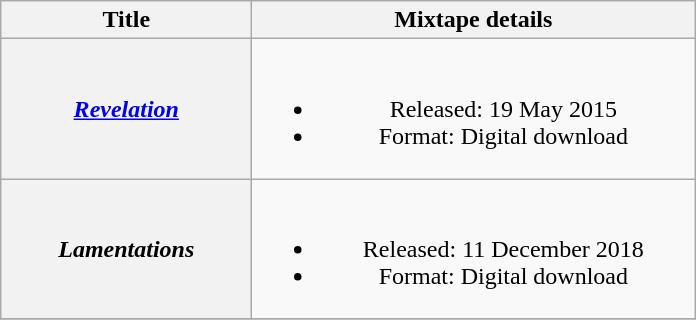<table class="wikitable plainrowheaders" style="text-align:center;">
<tr>
<th scope="col" style="width:10em;">Title</th>
<th scope="col" style="width:18em;">Mixtape details</th>
</tr>
<tr>
<th scope="row"><em><a href='#'>Revelation</a></em></th>
<td><br><ul><li>Released: 19 May 2015</li><li>Format: Digital download</li></ul></td>
</tr>
<tr>
<th scope="row"><em>Lamentations</em></th>
<td><br><ul><li>Released: 11 December 2018</li><li>Format: Digital download</li></ul></td>
</tr>
<tr>
</tr>
</table>
